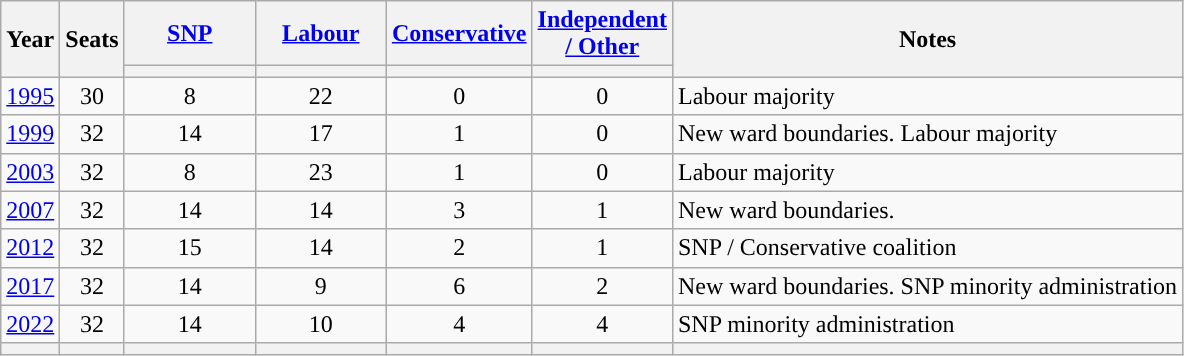<table class="wikitable" style=text-align:center>
<tr>
<th rowspan=2><strong>Year</strong></th>
<th rowspan=2><strong>Seats</strong></th>
<th width="80"><a href='#'><strong>SNP</strong></a></th>
<th width="80"><a href='#'><strong>Labour</strong></a></th>
<th width="80"><strong><a href='#'>Conservative</a></strong></th>
<th width="80"><a href='#'><strong>Independent / Other</strong></a></th>
<th rowspan=2><strong>Notes</strong></th>
</tr>
<tr>
<th style="background-color: "></th>
<th style="background-color: "></th>
<th style="background-color: "></th>
<th style="background-color: "></th>
</tr>
<tr>
<td><a href='#'>1995</a></td>
<td>30</td>
<td>8</td>
<td>22</td>
<td>0</td>
<td>0</td>
<td align=left>Labour majority</td>
</tr>
<tr>
<td><a href='#'>1999</a></td>
<td>32</td>
<td>14</td>
<td>17</td>
<td>1</td>
<td>0</td>
<td align=left>New ward boundaries. Labour majority</td>
</tr>
<tr>
<td><a href='#'>2003</a></td>
<td>32</td>
<td>8</td>
<td>23</td>
<td>1</td>
<td>0</td>
<td align=left>Labour majority</td>
</tr>
<tr>
<td><a href='#'>2007</a></td>
<td>32</td>
<td>14</td>
<td>14</td>
<td>3</td>
<td>1</td>
<td align=left>New ward boundaries.</td>
</tr>
<tr>
<td><a href='#'>2012</a></td>
<td>32</td>
<td>15</td>
<td>14</td>
<td>2</td>
<td>1</td>
<td align=left>SNP / Conservative coalition</td>
</tr>
<tr>
<td><a href='#'>2017</a></td>
<td>32</td>
<td>14</td>
<td>9</td>
<td>6</td>
<td>2</td>
<td align=left>New ward boundaries. SNP minority administration</td>
</tr>
<tr>
<td><a href='#'>2022</a></td>
<td>32</td>
<td>14</td>
<td>10</td>
<td>4</td>
<td>4</td>
<td align=left>SNP minority administration</td>
</tr>
<tr>
<th></th>
<th></th>
<th style="background-color: "></th>
<th style="background-color: "></th>
<th style="background-color: "></th>
<th style="background-color: "></th>
<th></th>
</tr>
</table>
